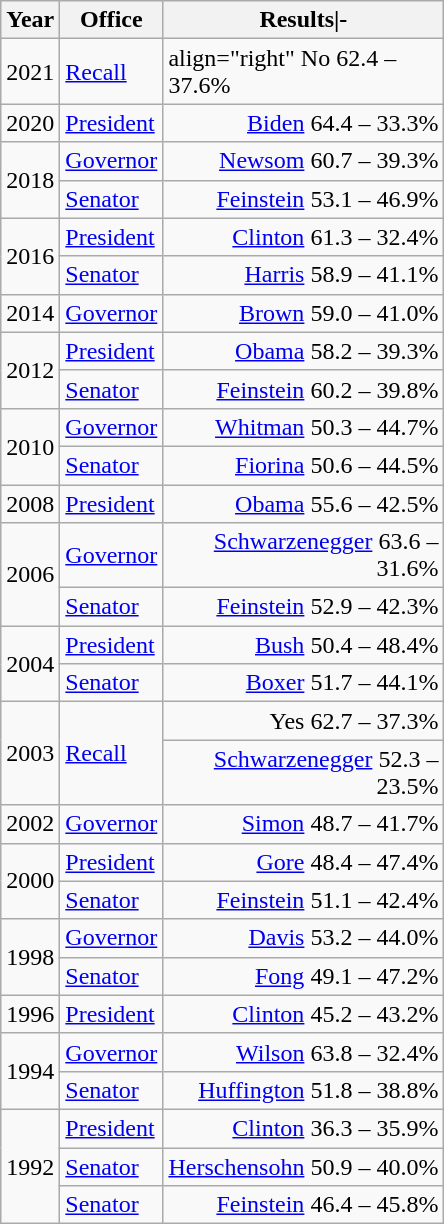<table class=wikitable>
<tr>
<th width="30">Year</th>
<th width="60">Office</th>
<th width="180">Results|-</th>
</tr>
<tr>
<td>2021</td>
<td><a href='#'>Recall</a></td>
<td>align="right"  No 62.4 – 37.6%</td>
</tr>
<tr>
<td rowspan="1">2020</td>
<td><a href='#'>President</a></td>
<td align="right" ><a href='#'>Biden</a> 64.4 – 33.3%</td>
</tr>
<tr>
<td rowspan="2">2018</td>
<td><a href='#'>Governor</a></td>
<td align="right" ><a href='#'>Newsom</a> 60.7 – 39.3%</td>
</tr>
<tr>
<td><a href='#'>Senator</a></td>
<td align="right" ><a href='#'>Feinstein</a> 53.1 – 46.9%</td>
</tr>
<tr>
<td rowspan="2">2016</td>
<td><a href='#'>President</a></td>
<td align="right" ><a href='#'>Clinton</a> 61.3 – 32.4%</td>
</tr>
<tr>
<td><a href='#'>Senator</a></td>
<td align="right" ><a href='#'>Harris</a> 58.9 – 41.1%</td>
</tr>
<tr>
<td>2014</td>
<td><a href='#'>Governor</a></td>
<td align="right" ><a href='#'>Brown</a> 59.0 – 41.0%</td>
</tr>
<tr>
<td rowspan="2">2012</td>
<td><a href='#'>President</a></td>
<td align="right" ><a href='#'>Obama</a> 58.2 – 39.3%</td>
</tr>
<tr>
<td><a href='#'>Senator</a></td>
<td align="right" ><a href='#'>Feinstein</a> 60.2 – 39.8%</td>
</tr>
<tr>
<td rowspan="2">2010</td>
<td><a href='#'>Governor</a></td>
<td align="right" ><a href='#'>Whitman</a> 50.3 – 44.7%</td>
</tr>
<tr>
<td><a href='#'>Senator</a></td>
<td align="right" ><a href='#'>Fiorina</a> 50.6 – 44.5%</td>
</tr>
<tr>
<td>2008</td>
<td><a href='#'>President</a></td>
<td align="right" ><a href='#'>Obama</a> 55.6 – 42.5%</td>
</tr>
<tr>
<td rowspan="2">2006</td>
<td><a href='#'>Governor</a></td>
<td align="right" ><a href='#'>Schwarzenegger</a> 63.6 – 31.6%</td>
</tr>
<tr>
<td><a href='#'>Senator</a></td>
<td align="right" ><a href='#'>Feinstein</a> 52.9 – 42.3%</td>
</tr>
<tr>
<td rowspan="2">2004</td>
<td><a href='#'>President</a></td>
<td align="right" ><a href='#'>Bush</a> 50.4 – 48.4%</td>
</tr>
<tr>
<td><a href='#'>Senator</a></td>
<td align="right" ><a href='#'>Boxer</a> 51.7 – 44.1%</td>
</tr>
<tr>
<td rowspan="2">2003</td>
<td rowspan="2"><a href='#'>Recall</a></td>
<td align="right">Yes 62.7 – 37.3%</td>
</tr>
<tr>
<td align="right" ><a href='#'>Schwarzenegger</a> 52.3 – 23.5%</td>
</tr>
<tr>
<td>2002</td>
<td><a href='#'>Governor</a></td>
<td align="right" ><a href='#'>Simon</a> 48.7 – 41.7%</td>
</tr>
<tr>
<td rowspan="2">2000</td>
<td><a href='#'>President</a></td>
<td align="right" ><a href='#'>Gore</a> 48.4 – 47.4%</td>
</tr>
<tr>
<td><a href='#'>Senator</a></td>
<td align="right" ><a href='#'>Feinstein</a> 51.1 – 42.4%</td>
</tr>
<tr>
<td rowspan="2">1998</td>
<td><a href='#'>Governor</a></td>
<td align="right" ><a href='#'>Davis</a> 53.2 – 44.0%</td>
</tr>
<tr>
<td><a href='#'>Senator</a></td>
<td align="right" ><a href='#'>Fong</a> 49.1 – 47.2%</td>
</tr>
<tr>
<td>1996</td>
<td><a href='#'>President</a></td>
<td align="right" ><a href='#'>Clinton</a> 45.2 – 43.2%</td>
</tr>
<tr>
<td rowspan="2">1994</td>
<td><a href='#'>Governor</a></td>
<td align="right" ><a href='#'>Wilson</a> 63.8 – 32.4%</td>
</tr>
<tr>
<td><a href='#'>Senator</a></td>
<td align="right" ><a href='#'>Huffington</a> 51.8 – 38.8%</td>
</tr>
<tr>
<td rowspan="3">1992</td>
<td><a href='#'>President</a></td>
<td align="right" ><a href='#'>Clinton</a> 36.3 – 35.9%</td>
</tr>
<tr>
<td><a href='#'>Senator</a></td>
<td align="right" ><a href='#'>Herschensohn</a> 50.9 – 40.0%</td>
</tr>
<tr>
<td><a href='#'>Senator</a></td>
<td align="right" ><a href='#'>Feinstein</a> 46.4 – 45.8%</td>
</tr>
</table>
